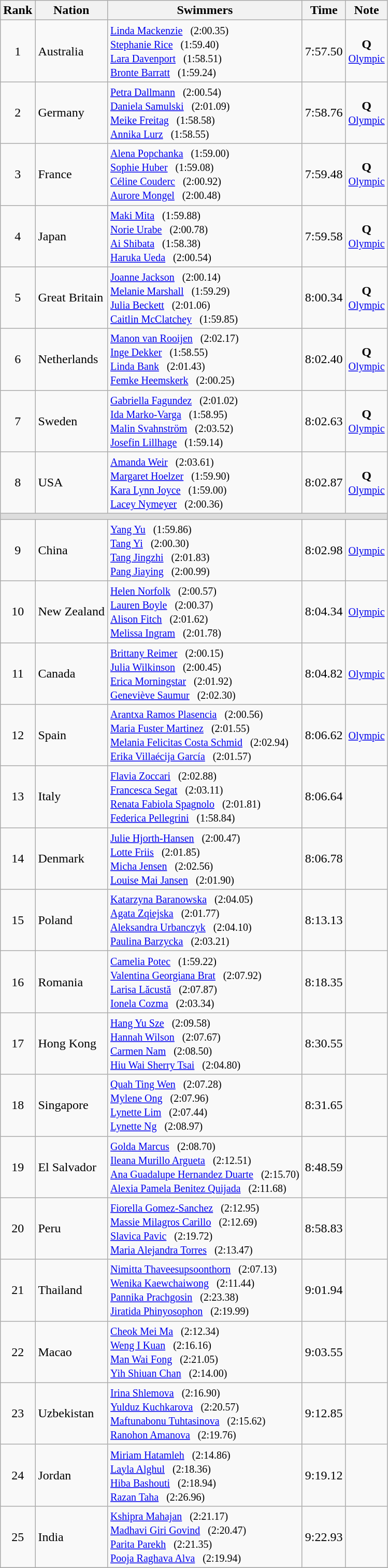<table class="wikitable" style="text-align:center">
<tr>
<th>Rank</th>
<th>Nation</th>
<th>Swimmers</th>
<th>Time</th>
<th>Note</th>
</tr>
<tr>
<td>1</td>
<td align=left> Australia</td>
<td align=left><small> <a href='#'>Linda Mackenzie</a>   (2:00.35)<br> <a href='#'>Stephanie Rice</a>   (1:59.40)<br> <a href='#'>Lara Davenport</a>   (1:58.51)<br> <a href='#'>Bronte Barratt</a>   (1:59.24) </small></td>
<td>7:57.50</td>
<td><strong>Q</strong> <br><small><a href='#'>Olympic</a></small></td>
</tr>
<tr>
<td>2</td>
<td align=left> Germany</td>
<td align=left><small> <a href='#'>Petra Dallmann</a>   (2:00.54)<br> <a href='#'>Daniela Samulski</a>   (2:01.09)<br> <a href='#'>Meike Freitag</a>   (1:58.58)<br> <a href='#'>Annika Lurz</a>   (1:58.55) </small></td>
<td>7:58.76</td>
<td><strong>Q</strong> <br><small><a href='#'>Olympic</a></small></td>
</tr>
<tr>
<td>3</td>
<td align=left> France</td>
<td align=left><small> <a href='#'>Alena Popchanka</a>   (1:59.00)<br> <a href='#'>Sophie Huber</a>   (1:59.08)<br> <a href='#'>Céline Couderc</a>   (2:00.92)<br> <a href='#'>Aurore Mongel</a>   (2:00.48) </small></td>
<td>7:59.48</td>
<td><strong>Q</strong> <br><small><a href='#'>Olympic</a></small></td>
</tr>
<tr>
<td>4</td>
<td align=left> Japan</td>
<td align=left><small> <a href='#'>Maki Mita</a>   (1:59.88)<br> <a href='#'>Norie Urabe</a>   (2:00.78)<br> <a href='#'>Ai Shibata</a>   (1:58.38)<br> <a href='#'>Haruka Ueda</a>   (2:00.54) </small></td>
<td>7:59.58</td>
<td><strong>Q</strong> <br><small><a href='#'>Olympic</a></small></td>
</tr>
<tr>
<td>5</td>
<td align=left> Great Britain</td>
<td align=left><small> <a href='#'>Joanne Jackson</a>   (2:00.14)<br> <a href='#'>Melanie Marshall</a>   (1:59.29)<br> <a href='#'>Julia Beckett</a>   (2:01.06)<br> <a href='#'>Caitlin McClatchey</a>   (1:59.85) </small></td>
<td>8:00.34</td>
<td><strong>Q</strong> <br><small><a href='#'>Olympic</a></small></td>
</tr>
<tr>
<td>6</td>
<td align=left> Netherlands</td>
<td align=left><small> <a href='#'>Manon van Rooijen</a>   (2:02.17)<br> <a href='#'>Inge Dekker</a>   (1:58.55)<br> <a href='#'>Linda Bank</a>   (2:01.43)<br> <a href='#'>Femke Heemskerk</a>   (2:00.25) </small></td>
<td>8:02.40</td>
<td><strong>Q</strong> <br><small><a href='#'>Olympic</a></small></td>
</tr>
<tr>
<td>7</td>
<td align=left> Sweden</td>
<td align=left><small> <a href='#'>Gabriella Fagundez</a>   (2:01.02)<br> <a href='#'>Ida Marko-Varga</a>   (1:58.95)<br> <a href='#'>Malin Svahnström</a>   (2:03.52)<br> <a href='#'>Josefin Lillhage</a>   (1:59.14) </small></td>
<td>8:02.63</td>
<td><strong>Q</strong> <br><small><a href='#'>Olympic</a></small></td>
</tr>
<tr>
<td>8</td>
<td align=left> USA</td>
<td align=left><small> <a href='#'>Amanda Weir</a>   (2:03.61)<br> <a href='#'>Margaret Hoelzer</a>   (1:59.90)<br> <a href='#'>Kara Lynn Joyce</a>   (1:59.00)<br> <a href='#'>Lacey Nymeyer</a>   (2:00.36) </small></td>
<td>8:02.87</td>
<td><strong>Q</strong> <br><small><a href='#'>Olympic</a></small></td>
</tr>
<tr bgcolor=#DDDDDD>
<td colspan=5></td>
</tr>
<tr>
<td>9</td>
<td align=left> China</td>
<td align=left><small> <a href='#'>Yang Yu</a>   (1:59.86)<br> <a href='#'>Tang Yi</a>   (2:00.30)<br> <a href='#'>Tang Jingzhi</a>   (2:01.83)<br> <a href='#'>Pang Jiaying</a>   (2:00.99) </small></td>
<td>8:02.98</td>
<td><small><a href='#'>Olympic</a></small></td>
</tr>
<tr>
<td>10</td>
<td align=left> New Zealand</td>
<td align=left><small> <a href='#'>Helen Norfolk</a>   (2:00.57)<br> <a href='#'>Lauren Boyle</a>   (2:00.37)<br> <a href='#'>Alison Fitch</a>   (2:01.62)<br> <a href='#'>Melissa Ingram</a>   (2:01.78) </small></td>
<td>8:04.34</td>
<td><small><a href='#'>Olympic</a></small></td>
</tr>
<tr>
<td>11</td>
<td align=left> Canada</td>
<td align=left><small> <a href='#'>Brittany Reimer</a>   (2:00.15)<br> <a href='#'>Julia Wilkinson</a>   (2:00.45)<br> <a href='#'>Erica Morningstar</a>   (2:01.92)<br> <a href='#'>Geneviève Saumur</a>   (2:02.30) </small></td>
<td>8:04.82</td>
<td><small><a href='#'>Olympic</a></small></td>
</tr>
<tr>
<td>12</td>
<td align=left> Spain</td>
<td align=left><small> <a href='#'>Arantxa Ramos Plasencia</a>   (2:00.56)<br> <a href='#'>Maria Fuster Martinez</a>   (2:01.55)<br> <a href='#'>Melania Felicitas Costa Schmid</a>   (2:02.94)<br> <a href='#'>Erika Villaécija García</a>   (2:01.57) </small></td>
<td>8:06.62</td>
<td><small><a href='#'>Olympic</a></small></td>
</tr>
<tr>
<td>13</td>
<td align=left> Italy</td>
<td align=left><small> <a href='#'>Flavia Zoccari</a>   (2:02.88)<br> <a href='#'>Francesca Segat</a>   (2:03.11)<br> <a href='#'>Renata Fabiola Spagnolo</a>   (2:01.81)<br> <a href='#'>Federica Pellegrini</a>   (1:58.84) </small></td>
<td>8:06.64</td>
<td></td>
</tr>
<tr>
<td>14</td>
<td align=left> Denmark</td>
<td align=left><small> <a href='#'>Julie Hjorth-Hansen</a>   (2:00.47)<br> <a href='#'>Lotte Friis</a>   (2:01.85)<br> <a href='#'>Micha Jensen</a>   (2:02.56)<br> <a href='#'>Louise Mai Jansen</a>   (2:01.90) </small></td>
<td>8:06.78</td>
<td></td>
</tr>
<tr>
<td>15</td>
<td align=left> Poland</td>
<td align=left><small> <a href='#'>Katarzyna Baranowska</a>   (2:04.05)<br> <a href='#'>Agata Zqiejska</a>   (2:01.77)<br> <a href='#'>Aleksandra Urbanczyk</a>   (2:04.10)<br> <a href='#'>Paulina Barzycka</a>   (2:03.21) </small></td>
<td>8:13.13</td>
<td></td>
</tr>
<tr>
<td>16</td>
<td align=left> Romania</td>
<td align=left><small> <a href='#'>Camelia Potec</a>   (1:59.22)<br> <a href='#'>Valentina Georgiana Brat</a>   (2:07.92)<br> <a href='#'>Larisa Lăcustă</a>   (2:07.87)<br> <a href='#'>Ionela Cozma</a>   (2:03.34) </small></td>
<td>8:18.35</td>
<td></td>
</tr>
<tr>
<td>17</td>
<td align=left> Hong Kong</td>
<td align=left><small> <a href='#'>Hang Yu Sze</a>   (2:09.58)<br> <a href='#'>Hannah Wilson</a>   (2:07.67)<br> <a href='#'>Carmen Nam</a>   (2:08.50)<br> <a href='#'>Hiu Wai Sherry Tsai</a>   (2:04.80) </small></td>
<td>8:30.55</td>
<td></td>
</tr>
<tr>
<td>18</td>
<td align=left> Singapore</td>
<td align=left><small> <a href='#'>Quah Ting Wen</a>   (2:07.28)<br> <a href='#'>Mylene Ong</a>   (2:07.96)<br> <a href='#'>Lynette Lim</a>   (2:07.44)<br> <a href='#'>Lynette Ng</a>   (2:08.97) </small></td>
<td>8:31.65</td>
<td></td>
</tr>
<tr>
<td>19</td>
<td align=left> El Salvador</td>
<td align=left><small> <a href='#'>Golda Marcus</a>   (2:08.70)<br> <a href='#'>Ileana Murillo Argueta</a>   (2:12.51)<br> <a href='#'>Ana Guadalupe Hernandez Duarte</a>   (2:15.70)<br> <a href='#'>Alexia Pamela Benitez Quijada</a>   (2:11.68) </small></td>
<td>8:48.59</td>
<td></td>
</tr>
<tr>
<td>20</td>
<td align=left> Peru</td>
<td align=left><small> <a href='#'>Fiorella Gomez-Sanchez</a>   (2:12.95)<br> <a href='#'>Massie Milagros Carillo</a>   (2:12.69)<br> <a href='#'>Slavica Pavic</a>   (2:19.72)<br> <a href='#'>Maria Alejandra Torres</a>   (2:13.47) </small></td>
<td>8:58.83</td>
<td></td>
</tr>
<tr>
<td>21</td>
<td align=left> Thailand</td>
<td align=left><small> <a href='#'>Nimitta Thaveesupsoonthorn</a>   (2:07.13)<br> <a href='#'>Wenika Kaewchaiwong</a>   (2:11.44)<br> <a href='#'>Pannika Prachgosin</a>   (2:23.38)<br> <a href='#'>Jiratida Phinyosophon</a>   (2:19.99) </small></td>
<td>9:01.94</td>
<td></td>
</tr>
<tr>
<td>22</td>
<td align=left> Macao</td>
<td align=left><small> <a href='#'>Cheok Mei Ma</a>   (2:12.34)<br> <a href='#'>Weng I Kuan</a>   (2:16.16)<br> <a href='#'>Man Wai Fong</a>   (2:21.05)<br> <a href='#'>Yih Shiuan Chan</a>   (2:14.00) </small></td>
<td>9:03.55</td>
<td></td>
</tr>
<tr>
<td>23</td>
<td align=left> Uzbekistan</td>
<td align=left><small> <a href='#'>Irina Shlemova</a>   (2:16.90)<br> <a href='#'>Yulduz Kuchkarova</a>   (2:20.57)<br> <a href='#'>Maftunabonu Tuhtasinova</a>   (2:15.62)<br> <a href='#'>Ranohon Amanova</a>   (2:19.76) </small></td>
<td>9:12.85</td>
<td></td>
</tr>
<tr>
<td>24</td>
<td align=left> Jordan</td>
<td align=left><small> <a href='#'>Miriam Hatamleh</a>   (2:14.86)<br> <a href='#'>Layla Alghul</a>   (2:18.36)<br> <a href='#'>Hiba Bashouti</a>   (2:18.94)<br> <a href='#'>Razan Taha</a>   (2:26.96) </small></td>
<td>9:19.12</td>
<td></td>
</tr>
<tr>
<td>25</td>
<td align=left> India</td>
<td align=left><small> <a href='#'>Kshipra Mahajan</a>   (2:21.17)<br> <a href='#'>Madhavi Giri Govind</a>   (2:20.47)<br> <a href='#'>Parita Parekh</a>   (2:21.35)<br> <a href='#'>Pooja Raghava Alva</a>   (2:19.94) </small></td>
<td>9:22.93</td>
<td></td>
</tr>
<tr>
</tr>
</table>
